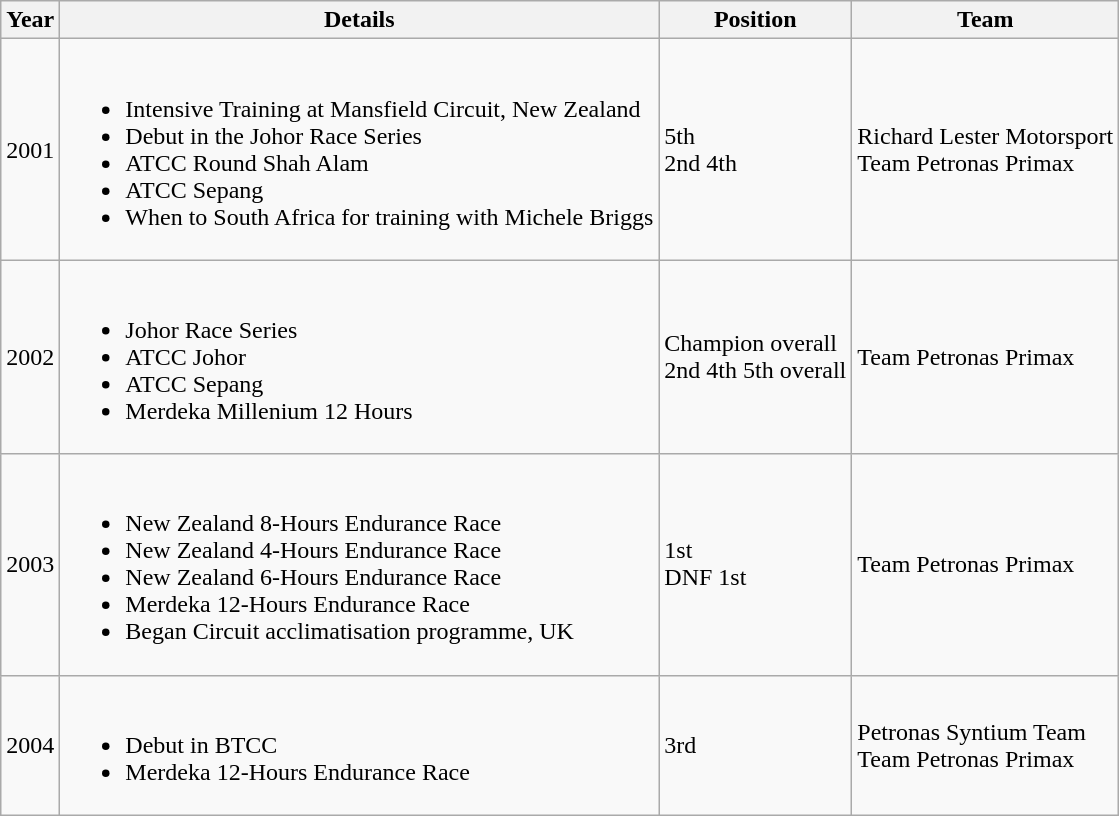<table class="wikitable">
<tr>
<th>Year</th>
<th>Details</th>
<th>Position</th>
<th>Team</th>
</tr>
<tr>
<td>2001</td>
<td><br><ul><li>Intensive Training at Mansfield Circuit, New Zealand</li><li>Debut in the Johor Race Series</li><li>ATCC Round Shah Alam</li><li>ATCC Sepang</li><li>When to South Africa for training with Michele Briggs</li></ul></td>
<td>5th<br>2nd
4th</td>
<td>Richard Lester Motorsport<br>Team Petronas Primax</td>
</tr>
<tr>
<td>2002</td>
<td><br><ul><li>Johor Race Series</li><li>ATCC Johor</li><li>ATCC Sepang</li><li>Merdeka Millenium 12 Hours</li></ul></td>
<td>Champion overall<br>2nd
4th 
5th overall</td>
<td>Team Petronas Primax</td>
</tr>
<tr>
<td>2003</td>
<td><br><ul><li>New Zealand 8-Hours Endurance Race</li><li>New Zealand 4-Hours Endurance Race</li><li>New Zealand 6-Hours Endurance Race</li><li>Merdeka 12-Hours Endurance Race</li><li>Began Circuit acclimatisation programme, UK</li></ul></td>
<td>1st<br>DNF
1st</td>
<td>Team Petronas Primax</td>
</tr>
<tr>
<td>2004</td>
<td><br><ul><li>Debut in BTCC</li><li>Merdeka 12-Hours Endurance Race</li></ul></td>
<td>3rd</td>
<td>Petronas Syntium Team<br>Team Petronas Primax</td>
</tr>
</table>
